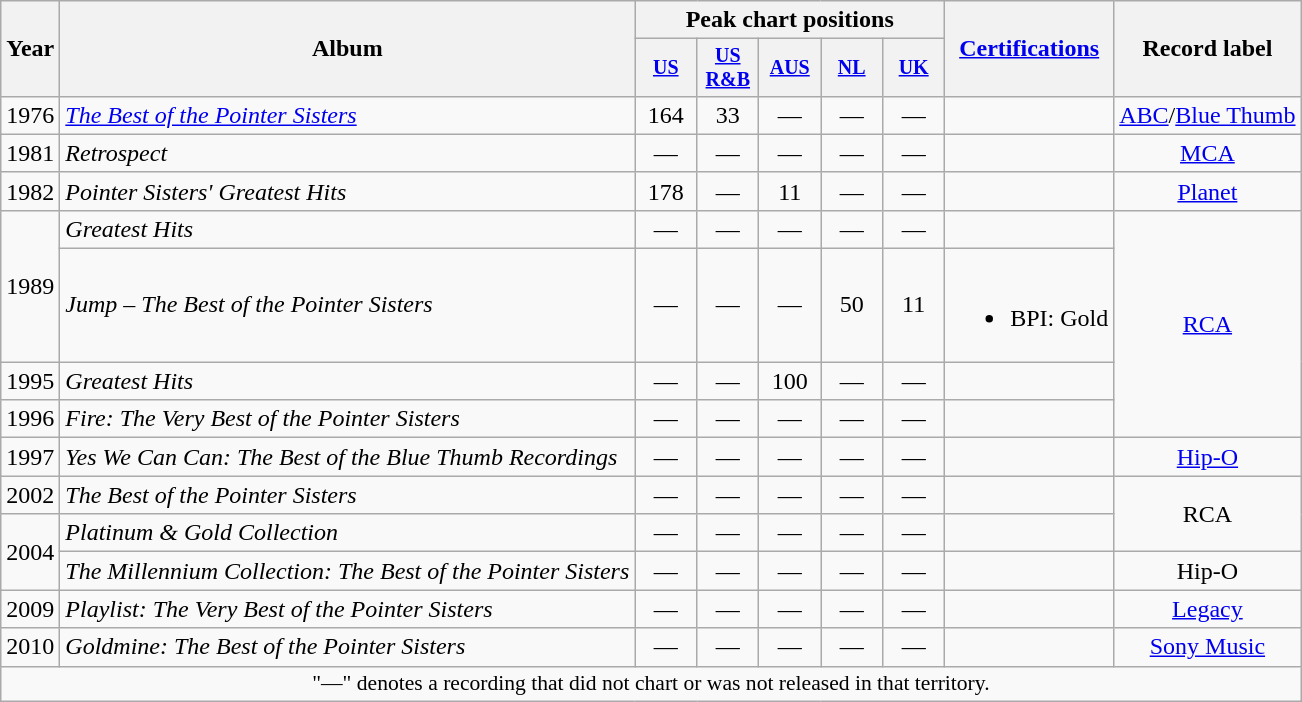<table class="wikitable" style="text-align:center;">
<tr>
<th rowspan="2">Year</th>
<th rowspan="2">Album</th>
<th colspan="5">Peak chart positions</th>
<th rowspan="2"><a href='#'>Certifications</a></th>
<th rowspan="2">Record label</th>
</tr>
<tr style="font-size:smaller;">
<th width="35"><a href='#'>US</a><br></th>
<th width="35"><a href='#'>US<br>R&B</a><br></th>
<th width="35"><a href='#'>AUS</a><br></th>
<th width="35"><a href='#'>NL</a><br></th>
<th width="35"><a href='#'>UK</a><br></th>
</tr>
<tr>
<td>1976</td>
<td align="left"><em><a href='#'>The Best of the Pointer Sisters</a></em></td>
<td>164</td>
<td>33</td>
<td>—</td>
<td>—</td>
<td>—</td>
<td align="left"></td>
<td><a href='#'>ABC</a>/<a href='#'>Blue Thumb</a></td>
</tr>
<tr>
<td>1981</td>
<td align="left"><em>Retrospect</em></td>
<td>—</td>
<td>—</td>
<td>—</td>
<td>—</td>
<td>—</td>
<td align="left"></td>
<td><a href='#'>MCA</a></td>
</tr>
<tr>
<td>1982</td>
<td align="left"><em>Pointer Sisters' Greatest Hits</em></td>
<td>178</td>
<td>—</td>
<td>11</td>
<td>—</td>
<td>—</td>
<td align="left"></td>
<td><a href='#'>Planet</a></td>
</tr>
<tr>
<td rowspan="2">1989</td>
<td align="left"><em>Greatest Hits</em></td>
<td>—</td>
<td>—</td>
<td>—</td>
<td>—</td>
<td>—</td>
<td align="left"></td>
<td rowspan="4"><a href='#'>RCA</a></td>
</tr>
<tr>
<td align="left"><em>Jump – The Best of the Pointer Sisters</em></td>
<td>—</td>
<td>—</td>
<td>—</td>
<td>50</td>
<td>11</td>
<td align="left"><br><ul><li>BPI: Gold</li></ul></td>
</tr>
<tr>
<td>1995</td>
<td align="left"><em>Greatest Hits</em></td>
<td>—</td>
<td>—</td>
<td>100</td>
<td>—</td>
<td>—</td>
<td align="left"></td>
</tr>
<tr>
<td>1996</td>
<td align="left"><em>Fire: The Very Best of the Pointer Sisters</em></td>
<td>—</td>
<td>—</td>
<td>—</td>
<td>—</td>
<td>—</td>
<td align="left"></td>
</tr>
<tr>
<td>1997</td>
<td align="left"><em>Yes We Can Can: The Best of the Blue Thumb Recordings</em></td>
<td>—</td>
<td>—</td>
<td>—</td>
<td>—</td>
<td>—</td>
<td align="left"></td>
<td><a href='#'>Hip-O</a></td>
</tr>
<tr>
<td>2002</td>
<td align="left"><em>The Best of the Pointer Sisters</em></td>
<td>—</td>
<td>—</td>
<td>—</td>
<td>—</td>
<td>—</td>
<td align="left"></td>
<td rowspan="2">RCA</td>
</tr>
<tr>
<td rowspan="2">2004</td>
<td align="left"><em>Platinum & Gold Collection</em></td>
<td>—</td>
<td>—</td>
<td>—</td>
<td>—</td>
<td>—</td>
<td align="left"></td>
</tr>
<tr>
<td align="left"><em>The Millennium Collection: The Best of the Pointer Sisters</em></td>
<td>—</td>
<td>—</td>
<td>—</td>
<td>—</td>
<td>—</td>
<td align="left"></td>
<td>Hip-O</td>
</tr>
<tr>
<td>2009</td>
<td align="left"><em>Playlist: The Very Best of the Pointer Sisters</em></td>
<td>—</td>
<td>—</td>
<td>—</td>
<td>—</td>
<td>—</td>
<td align="left"></td>
<td><a href='#'>Legacy</a></td>
</tr>
<tr>
<td>2010</td>
<td align="left"><em>Goldmine: The Best of the Pointer Sisters</em></td>
<td>—</td>
<td>—</td>
<td>—</td>
<td>—</td>
<td>—</td>
<td align="left"></td>
<td><a href='#'>Sony Music</a></td>
</tr>
<tr>
<td colspan="18" style="font-size:90%">"—" denotes a recording that did not chart or was not released in that territory.</td>
</tr>
</table>
